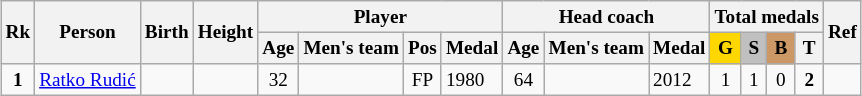<table class="wikitable sortable" style="text-align: center; font-size: 80%; margin-left: 1em;">
<tr>
<th rowspan="2">Rk</th>
<th rowspan="2">Person</th>
<th rowspan="2">Birth</th>
<th rowspan="2">Height</th>
<th colspan="4">Player</th>
<th colspan="3">Head coach</th>
<th colspan="4">Total medals</th>
<th rowspan="2" class="unsortable">Ref</th>
</tr>
<tr>
<th>Age</th>
<th>Men's team</th>
<th>Pos</th>
<th>Medal</th>
<th>Age</th>
<th>Men's team</th>
<th>Medal</th>
<th style="background-color: gold;">G</th>
<th style="background-color: silver;">S</th>
<th style="background-color: #cc9966;">B</th>
<th>T</th>
</tr>
<tr>
<td><strong>1</strong></td>
<td style="text-align: left;" data-sort-value="Rudić, Ratko"><a href='#'>Ratko Rudić</a></td>
<td></td>
<td></td>
<td>32</td>
<td style="text-align: left;"></td>
<td>FP</td>
<td style="text-align: left;">1980 </td>
<td>64</td>
<td style="text-align: left;"></td>
<td style="text-align: left;">2012 </td>
<td>1</td>
<td>1</td>
<td>0</td>
<td><strong>2</strong></td>
<td><br></td>
</tr>
</table>
